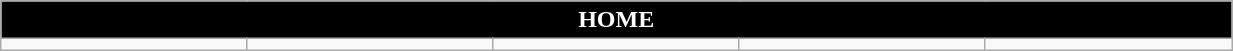<table class="wikitable collapsible collapsed" style="width:65%">
<tr>
<th colspan=7 ! style="color:white; background:black">HOME</th>
</tr>
<tr>
<td></td>
<td></td>
<td></td>
<td></td>
<td></td>
</tr>
</table>
